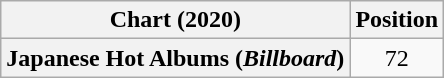<table class="wikitable plainrowheaders" style="text-align:center">
<tr>
<th scope="col">Chart (2020)</th>
<th scope="col">Position</th>
</tr>
<tr>
<th scope="row">Japanese Hot Albums (<em>Billboard</em>)</th>
<td>72</td>
</tr>
</table>
